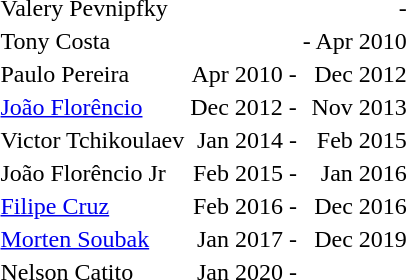<table border="0">
<tr>
<td></td>
<td>Valery Pevnipfky</td>
<td></td>
<td align=right>-</td>
</tr>
<tr>
<td></td>
<td>Tony Costa</td>
<td></td>
<td align=right>- Apr 2010</td>
</tr>
<tr>
<td></td>
<td>Paulo Pereira</td>
<td align=right>Apr 2010 -</td>
<td align=right>Dec 2012</td>
</tr>
<tr>
<td></td>
<td><a href='#'>João Florêncio</a></td>
<td align=right>Dec 2012 -</td>
<td align=right>Nov 2013</td>
</tr>
<tr>
<td></td>
<td>Victor Tchikoulaev</td>
<td align=right>Jan 2014 -</td>
<td align=right>Feb 2015</td>
</tr>
<tr>
<td></td>
<td>João Florêncio Jr</td>
<td align=right>Feb 2015 -</td>
<td align=right>Jan 2016</td>
</tr>
<tr>
<td></td>
<td><a href='#'>Filipe Cruz</a></td>
<td align=right>Feb 2016 -</td>
<td align=right>Dec 2016</td>
</tr>
<tr>
<td></td>
<td><a href='#'>Morten Soubak</a></td>
<td align=right>Jan 2017 -</td>
<td align=right>Dec 2019</td>
</tr>
<tr>
<td></td>
<td>Nelson Catito</td>
<td align=right>Jan 2020 -</td>
<td align=right></td>
</tr>
</table>
